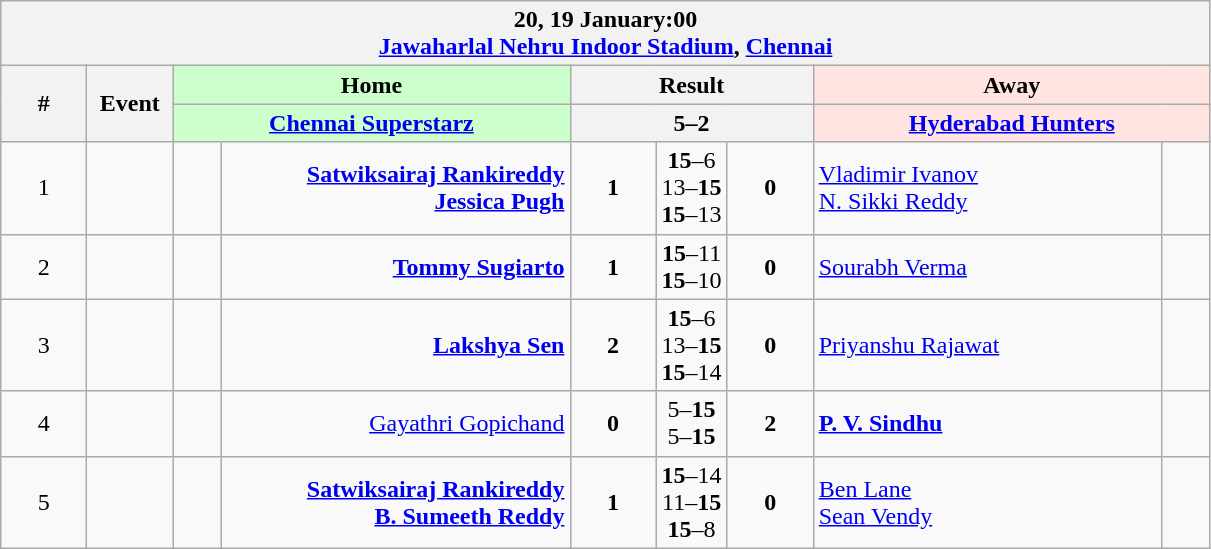<table class="wikitable">
<tr>
<th colspan="9">20, 19 January:00<br><a href='#'>Jawaharlal Nehru Indoor Stadium</a>, <a href='#'>Chennai</a></th>
</tr>
<tr>
<th rowspan="2" width="50">#</th>
<th rowspan="2" width="50">Event</th>
<th colspan="2" style="background-color:#ccffcc" width="250">Home</th>
<th colspan="3" width="150">Result</th>
<th colspan="2" style="background-color:#ffe4e1" width="250">Away</th>
</tr>
<tr>
<th colspan="2" style="background-color:#ccffcc"><a href='#'>Chennai Superstarz</a></th>
<th colspan="3">5–2</th>
<th colspan="2" style="background-color:#ffe4e1"><a href='#'>Hyderabad Hunters</a></th>
</tr>
<tr>
<td align="center">1</td>
<td align="center"></td>
<td align="center" width="25"></td>
<td align="right" width="225"><strong><a href='#'>Satwiksairaj Rankireddy</a> <br><a href='#'>Jessica Pugh</a> </strong></td>
<td align="center" width="50"><strong>1</strong></td>
<td align="center"><strong>15</strong>–6<br>13–<strong>15</strong><br><strong>15</strong>–13</td>
<td align="center" width="50"><strong>0</strong></td>
<td align="left" width="225"> <a href='#'>Vladimir Ivanov</a><br> <a href='#'>N. Sikki Reddy</a></td>
<td align="center" width="25"></td>
</tr>
<tr>
<td align="center">2</td>
<td align="center"></td>
<td align="center"></td>
<td align="right"><strong><a href='#'>Tommy Sugiarto</a> </strong></td>
<td align="center"><strong>1</strong></td>
<td align="center"><strong>15</strong>–11<br><strong>15</strong>–10</td>
<td align="center"><strong>0</strong></td>
<td align="left"> <a href='#'>Sourabh Verma</a></td>
<td align="center"></td>
</tr>
<tr>
<td align="center">3</td>
<td align="center"></td>
<td align="center"></td>
<td align="right"><strong><a href='#'>Lakshya Sen</a> </strong></td>
<td align="center"><strong>2</strong></td>
<td align="center"><strong>15</strong>–6<br>13–<strong>15</strong><br><strong>15</strong>–14</td>
<td align="center"><strong>0</strong></td>
<td align="left"> <a href='#'>Priyanshu Rajawat</a></td>
<td align="center"></td>
</tr>
<tr>
<td align="center">4</td>
<td align="center"></td>
<td align="center"></td>
<td align="right"><a href='#'>Gayathri Gopichand</a> </td>
<td align="center"><strong>0</strong></td>
<td align="center">5–<strong>15</strong><br>5–<strong>15</strong></td>
<td align="center"><strong>2</strong></td>
<td align="left"><strong> <a href='#'>P. V. Sindhu</a></strong></td>
<td align="center"></td>
</tr>
<tr>
<td align="center">5</td>
<td align="center"></td>
<td align="center"></td>
<td align="right"><strong><a href='#'>Satwiksairaj Rankireddy</a> <br><a href='#'>B. Sumeeth Reddy</a> </strong></td>
<td align="center"><strong>1</strong></td>
<td align="center"><strong>15</strong>–14<br>11–<strong>15</strong><br><strong>15</strong>–8</td>
<td align="center"><strong>0</strong></td>
<td align="left"> <a href='#'>Ben Lane</a><br> <a href='#'>Sean Vendy</a></td>
<td align="center"></td>
</tr>
</table>
